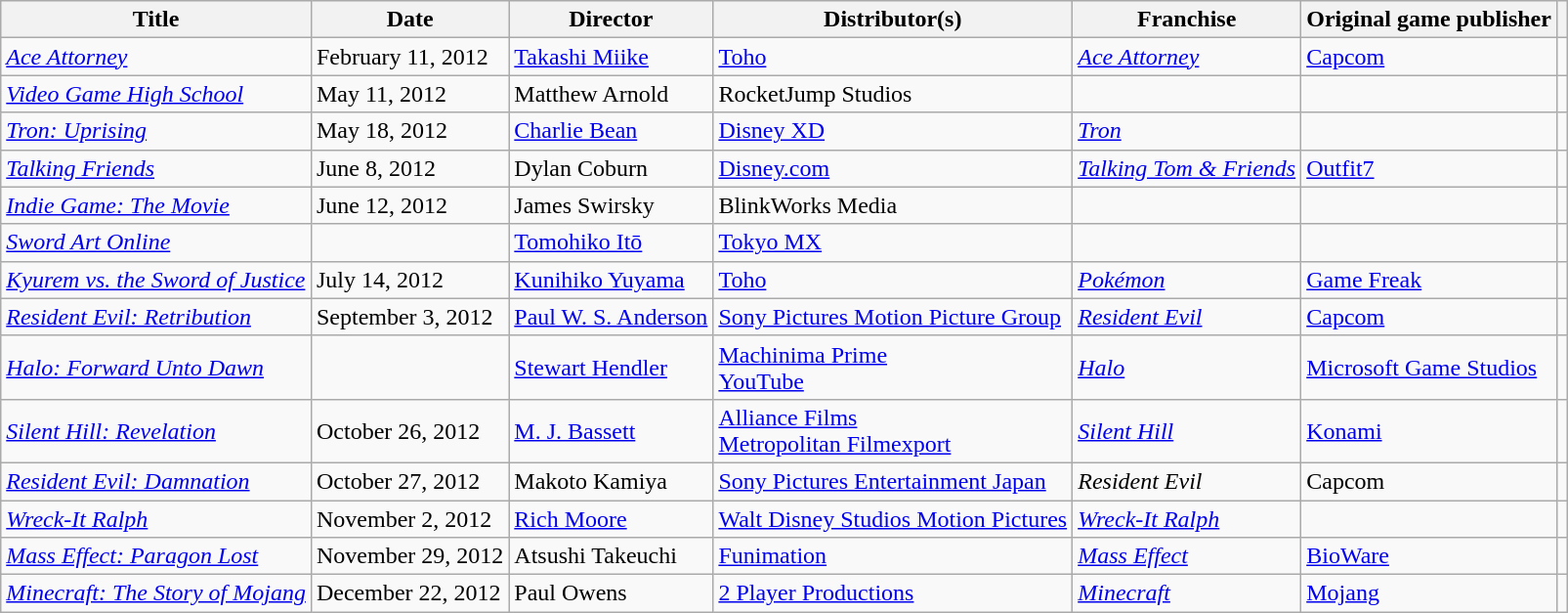<table class="wikitable sortable">
<tr>
<th>Title</th>
<th>Date</th>
<th>Director</th>
<th>Distributor(s)</th>
<th>Franchise</th>
<th>Original game publisher</th>
<th></th>
</tr>
<tr>
<td><em><a href='#'>Ace Attorney</a></em></td>
<td>February 11, 2012</td>
<td><a href='#'>Takashi Miike</a></td>
<td><a href='#'>Toho</a></td>
<td><em><a href='#'>Ace Attorney</a></em></td>
<td><a href='#'>Capcom</a></td>
<td style="text-align:center;"></td>
</tr>
<tr>
<td><em><a href='#'>Video Game High School</a></em></td>
<td>May 11, 2012</td>
<td>Matthew Arnold</td>
<td>RocketJump Studios</td>
<td></td>
<td></td>
<td style="text-align:center;"></td>
</tr>
<tr>
<td><em><a href='#'>Tron: Uprising</a></em></td>
<td>May 18, 2012</td>
<td><a href='#'>Charlie Bean</a></td>
<td><a href='#'>Disney XD</a></td>
<td><em><a href='#'>Tron</a></em></td>
<td></td>
<td style="text-align:center;"></td>
</tr>
<tr>
<td><em><a href='#'>Talking Friends</a></em></td>
<td>June 8, 2012</td>
<td>Dylan Coburn</td>
<td><a href='#'>Disney.com</a></td>
<td><em><a href='#'>Talking Tom & Friends</a></em></td>
<td><a href='#'>Outfit7</a></td>
<td style="text-align:center;"></td>
</tr>
<tr>
<td><em><a href='#'>Indie Game: The Movie</a></em></td>
<td>June 12, 2012</td>
<td>James Swirsky</td>
<td>BlinkWorks Media</td>
<td></td>
<td></td>
<td style="text-align:center;"></td>
</tr>
<tr>
<td><em><a href='#'>Sword Art Online</a></em></td>
<td></td>
<td><a href='#'>Tomohiko Itō</a></td>
<td><a href='#'>Tokyo MX</a> </td>
<td></td>
<td></td>
<td style="text-align:center;"></td>
</tr>
<tr>
<td><em><a href='#'>Kyurem vs. the Sword of Justice</a></em></td>
<td>July 14, 2012</td>
<td><a href='#'>Kunihiko Yuyama</a></td>
<td><a href='#'>Toho</a></td>
<td><em><a href='#'>Pokémon</a></em></td>
<td><a href='#'>Game Freak</a></td>
<td style="text-align:center;"></td>
</tr>
<tr>
<td><em><a href='#'>Resident Evil: Retribution</a></em></td>
<td>September 3, 2012</td>
<td><a href='#'>Paul W. S. Anderson</a></td>
<td><a href='#'>Sony Pictures Motion Picture Group</a></td>
<td><em><a href='#'>Resident Evil</a></em></td>
<td><a href='#'>Capcom</a></td>
<td style="text-align:center;"></td>
</tr>
<tr>
<td><em><a href='#'>Halo: Forward Unto Dawn</a></em></td>
<td></td>
<td><a href='#'>Stewart Hendler</a></td>
<td><a href='#'>Machinima Prime</a><br><a href='#'>YouTube</a></td>
<td><em><a href='#'>Halo</a></em></td>
<td><a href='#'>Microsoft Game Studios</a></td>
<td style="text-align:center;"></td>
</tr>
<tr>
<td><em><a href='#'>Silent Hill: Revelation</a></em></td>
<td>October 26, 2012</td>
<td><a href='#'>M. J. Bassett</a></td>
<td><a href='#'>Alliance Films</a> <br><a href='#'>Metropolitan Filmexport</a> </td>
<td><em><a href='#'>Silent Hill</a></em></td>
<td><a href='#'>Konami</a></td>
<td style="text-align:center;"></td>
</tr>
<tr>
<td><em><a href='#'>Resident Evil: Damnation</a></em></td>
<td>October 27, 2012</td>
<td>Makoto Kamiya</td>
<td><a href='#'>Sony Pictures Entertainment Japan</a></td>
<td><em>Resident Evil</em></td>
<td>Capcom</td>
<td style="text-align:center;"></td>
</tr>
<tr>
<td><em><a href='#'>Wreck-It Ralph</a></em></td>
<td>November 2, 2012</td>
<td><a href='#'>Rich Moore</a></td>
<td><a href='#'>Walt Disney Studios Motion Pictures</a></td>
<td><a href='#'><em>Wreck-It Ralph</em></a></td>
<td></td>
<td style="text-align:center;"></td>
</tr>
<tr>
<td><em><a href='#'>Mass Effect: Paragon Lost</a></em></td>
<td>November 29, 2012</td>
<td>Atsushi Takeuchi</td>
<td><a href='#'>Funimation</a></td>
<td><em><a href='#'>Mass Effect</a></em></td>
<td><a href='#'>BioWare</a></td>
<td style="text-align:center;"></td>
</tr>
<tr>
<td><em><a href='#'>Minecraft: The Story of Mojang</a></em></td>
<td>December 22, 2012</td>
<td>Paul Owens</td>
<td><a href='#'>2 Player Productions</a></td>
<td><em><a href='#'>Minecraft</a></em></td>
<td><a href='#'>Mojang</a></td>
<td style="text-align:center;"></td>
</tr>
</table>
